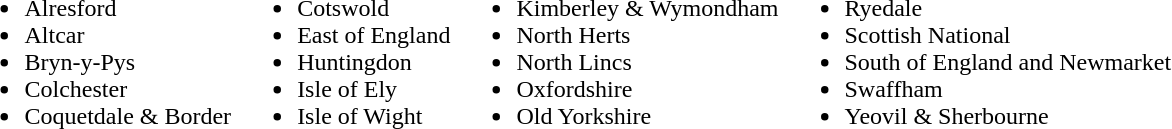<table>
<tr style="vertical-align:top">
<td><br><ul><li>Alresford</li><li>Altcar</li><li>Bryn-y-Pys</li><li>Colchester</li><li>Coquetdale & Border</li></ul></td>
<td><br><ul><li>Cotswold</li><li>East of England</li><li>Huntingdon</li><li>Isle of Ely</li><li>Isle of Wight</li></ul></td>
<td><br><ul><li>Kimberley & Wymondham</li><li>North Herts</li><li>North Lincs</li><li>Oxfordshire</li><li>Old Yorkshire</li></ul></td>
<td><br><ul><li>Ryedale</li><li>Scottish National</li><li>South of England and Newmarket</li><li>Swaffham</li><li>Yeovil & Sherbourne</li></ul></td>
</tr>
</table>
